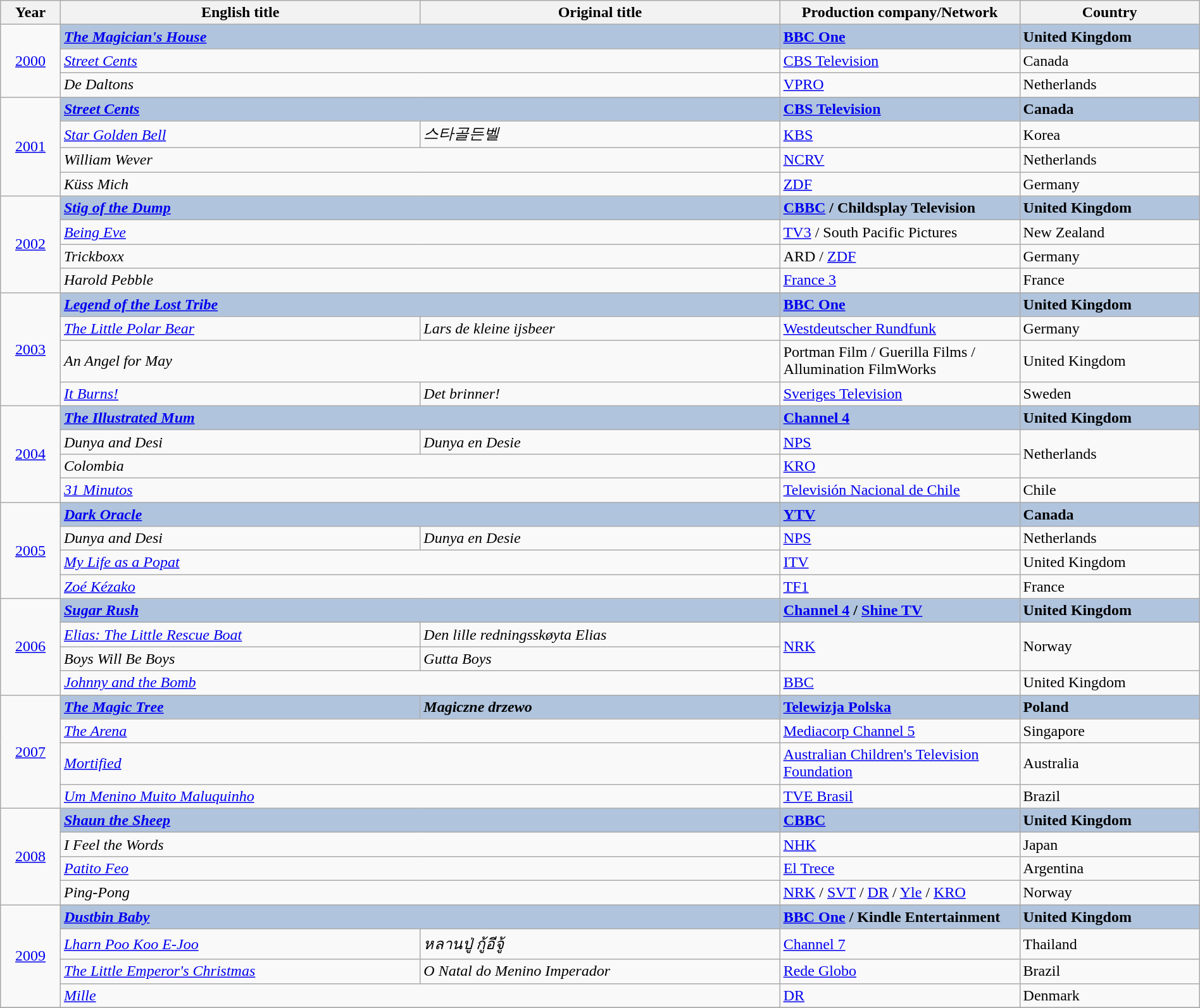<table class="wikitable" width="100%" border="1" cellpadding="5" cellspacing="0">
<tr>
<th width=5%>Year</th>
<th width=30%>English title</th>
<th width=30%>Original title</th>
<th width=20%><strong>Production company/Network</strong></th>
<th width=15%><strong>Country</strong></th>
</tr>
<tr>
<td rowspan="3" style="text-align:center;"><a href='#'>2000</a><br></td>
<td colspan="2" style="background:#B0C4DE;"><strong><em><a href='#'>The Magician's House</a></em></strong></td>
<td style="background:#B0C4DE;"><strong><a href='#'>BBC One</a></strong></td>
<td style="background:#B0C4DE;"><strong>United Kingdom</strong></td>
</tr>
<tr>
<td colspan="2"><em><a href='#'>Street Cents</a></em></td>
<td><a href='#'>CBS Television</a></td>
<td>Canada</td>
</tr>
<tr>
<td colspan="2"><em>De Daltons</em></td>
<td><a href='#'>VPRO</a></td>
<td>Netherlands</td>
</tr>
<tr>
<td rowspan="4" style="text-align:center;"><a href='#'>2001</a><br></td>
<td colspan="2" style="background:#B0C4DE;"><strong><em><a href='#'>Street Cents</a></em></strong></td>
<td style="background:#B0C4DE;"><strong><a href='#'>CBS Television</a></strong></td>
<td style="background:#B0C4DE;"><strong>Canada</strong></td>
</tr>
<tr>
<td><em><a href='#'>Star Golden Bell</a></em></td>
<td><em>스타골든벨</em></td>
<td><a href='#'>KBS</a></td>
<td>Korea</td>
</tr>
<tr>
<td colspan="2"><em>William Wever</em></td>
<td><a href='#'>NCRV</a></td>
<td>Netherlands</td>
</tr>
<tr>
<td colspan="2"><em>Küss Mich</em></td>
<td><a href='#'>ZDF</a></td>
<td>Germany</td>
</tr>
<tr>
<td rowspan="4" style="text-align:center;"><a href='#'>2002</a><br></td>
<td colspan="2" style="background:#B0C4DE;"><strong><em><a href='#'>Stig of the Dump</a></em></strong></td>
<td style="background:#B0C4DE;"><strong><a href='#'>CBBC</a> / Childsplay Television</strong></td>
<td style="background:#B0C4DE;"><strong>United Kingdom</strong></td>
</tr>
<tr>
<td colspan="2"><em><a href='#'>Being Eve</a></em></td>
<td><a href='#'>TV3</a> / South Pacific Pictures</td>
<td>New Zealand</td>
</tr>
<tr>
<td colspan="2"><em>Trickboxx</em></td>
<td>ARD / <a href='#'>ZDF</a></td>
<td>Germany</td>
</tr>
<tr>
<td colspan="2"><em>Harold Pebble</em></td>
<td><a href='#'>France 3</a></td>
<td>France</td>
</tr>
<tr>
<td rowspan="4" style="text-align:center;"><a href='#'>2003</a><br></td>
<td colspan="2" style="background:#B0C4DE;"><strong><em><a href='#'>Legend of the Lost Tribe</a></em></strong></td>
<td style="background:#B0C4DE;"><strong><a href='#'>BBC One</a></strong></td>
<td style="background:#B0C4DE;"><strong>United Kingdom</strong></td>
</tr>
<tr>
<td><em><a href='#'>The Little Polar Bear</a></em></td>
<td><em>Lars de kleine ijsbeer</em></td>
<td><a href='#'>Westdeutscher Rundfunk</a></td>
<td>Germany</td>
</tr>
<tr>
<td colspan="2"><em>An Angel for May</em></td>
<td>Portman Film / Guerilla Films / Allumination FilmWorks</td>
<td>United Kingdom</td>
</tr>
<tr>
<td><em><a href='#'>It Burns!</a></em></td>
<td><em>Det brinner!</em></td>
<td><a href='#'>Sveriges Television</a></td>
<td>Sweden</td>
</tr>
<tr>
<td rowspan="4" style="text-align:center;"><a href='#'>2004</a><br></td>
<td colspan="2" style="background:#B0C4DE;"><strong><em><a href='#'>The Illustrated Mum</a></em></strong></td>
<td style="background:#B0C4DE;"><strong><a href='#'>Channel 4</a></strong></td>
<td style="background:#B0C4DE;"><strong>United Kingdom</strong></td>
</tr>
<tr>
<td><em>Dunya and Desi</em></td>
<td><em>Dunya en Desie</em></td>
<td><a href='#'>NPS</a></td>
<td rowspan="2">Netherlands</td>
</tr>
<tr>
<td colspan="2"><em>Colombia</em></td>
<td><a href='#'>KRO</a></td>
</tr>
<tr>
<td colspan="2"><em><a href='#'>31 Minutos</a></em></td>
<td><a href='#'>Televisión Nacional de Chile</a></td>
<td>Chile</td>
</tr>
<tr>
<td rowspan="4" style="text-align:center;"><a href='#'>2005</a><br></td>
<td colspan="2" style="background:#B0C4DE;"><strong><em><a href='#'>Dark Oracle</a></em></strong></td>
<td style="background:#B0C4DE;"><strong><a href='#'>YTV</a></strong></td>
<td style="background:#B0C4DE;"><strong>Canada</strong></td>
</tr>
<tr>
<td><em>Dunya and Desi</em></td>
<td><em>Dunya en Desie</em></td>
<td><a href='#'>NPS</a></td>
<td>Netherlands</td>
</tr>
<tr>
<td colspan="2"><em><a href='#'>My Life as a Popat</a></em></td>
<td><a href='#'>ITV</a></td>
<td>United Kingdom</td>
</tr>
<tr>
<td colspan="2"><em><a href='#'>Zoé Kézako</a></em></td>
<td><a href='#'>TF1</a></td>
<td>France</td>
</tr>
<tr>
<td rowspan="4" style="text-align:center;"><a href='#'>2006</a><br></td>
<td colspan="2" style="background:#B0C4DE;"><strong><em><a href='#'>Sugar Rush</a></em></strong></td>
<td style="background:#B0C4DE;"><strong><a href='#'>Channel 4</a> / <a href='#'>Shine TV</a></strong></td>
<td style="background:#B0C4DE;"><strong>United Kingdom</strong></td>
</tr>
<tr>
<td><em><a href='#'>Elias: The Little Rescue Boat</a></em></td>
<td><em>Den lille redningsskøyta Elias</em></td>
<td rowspan="2"><a href='#'>NRK</a></td>
<td rowspan="2">Norway</td>
</tr>
<tr>
<td><em>Boys Will Be Boys</em></td>
<td><em>Gutta Boys</em></td>
</tr>
<tr>
<td colspan="2"><em><a href='#'>Johnny and the Bomb</a></em></td>
<td><a href='#'>BBC</a></td>
<td>United Kingdom</td>
</tr>
<tr>
<td rowspan="4" style="text-align:center;"><a href='#'>2007</a><br></td>
<td style="background:#B0C4DE;"><strong><em><a href='#'>The Magic Tree</a></em></strong></td>
<td style="background:#B0C4DE;"><strong><em>Magiczne drzewo</em></strong></td>
<td style="background:#B0C4DE;"><strong><a href='#'>Telewizja Polska</a></strong></td>
<td style="background:#B0C4DE;"><strong>Poland</strong></td>
</tr>
<tr>
<td colspan="2"><em><a href='#'>The Arena</a></em></td>
<td><a href='#'>Mediacorp Channel 5</a></td>
<td>Singapore</td>
</tr>
<tr>
<td colspan="2"><em><a href='#'>Mortified</a></em></td>
<td><a href='#'>Australian Children's Television Foundation</a></td>
<td>Australia</td>
</tr>
<tr>
<td colspan="2"><em><a href='#'>Um Menino Muito Maluquinho</a></em></td>
<td><a href='#'>TVE Brasil</a></td>
<td>Brazil</td>
</tr>
<tr>
<td rowspan="4" style="text-align:center;"><a href='#'>2008</a><br></td>
<td colspan="2" style="background:#B0C4DE;"><strong><em><a href='#'>Shaun the Sheep</a></em></strong></td>
<td style="background:#B0C4DE;"><strong><a href='#'>CBBC</a></strong></td>
<td style="background:#B0C4DE;"><strong>United Kingdom</strong></td>
</tr>
<tr>
<td colspan="2"><em>I Feel the Words</em></td>
<td><a href='#'>NHK</a></td>
<td>Japan</td>
</tr>
<tr>
<td colspan="2"><em><a href='#'>Patito Feo</a></em></td>
<td><a href='#'>El Trece</a></td>
<td>Argentina</td>
</tr>
<tr>
<td colspan="2"><em>Ping-Pong</em></td>
<td><a href='#'>NRK</a> / <a href='#'>SVT</a> / <a href='#'>DR</a> / <a href='#'>Yle</a> / <a href='#'>KRO</a></td>
<td>Norway</td>
</tr>
<tr>
<td rowspan="4" style="text-align:center;"><a href='#'>2009</a><br></td>
<td colspan="2" style="background:#B0C4DE;"><strong><em><a href='#'>Dustbin Baby</a></em></strong></td>
<td style="background:#B0C4DE;"><strong><a href='#'>BBC One</a> / Kindle Entertainment</strong></td>
<td style="background:#B0C4DE;"><strong>United Kingdom</strong></td>
</tr>
<tr>
<td><em><a href='#'>Lharn Poo Koo E-Joo</a></em></td>
<td><em>หลานปู่ กู้อีจู้</em></td>
<td><a href='#'>Channel 7</a></td>
<td>Thailand</td>
</tr>
<tr>
<td><em><a href='#'>The Little Emperor's Christmas</a></em></td>
<td><em>O Natal do Menino Imperador</em></td>
<td><a href='#'>Rede Globo</a></td>
<td>Brazil</td>
</tr>
<tr>
<td colspan="2"><em><a href='#'>Mille</a></em></td>
<td><a href='#'>DR</a></td>
<td>Denmark</td>
</tr>
<tr>
</tr>
</table>
